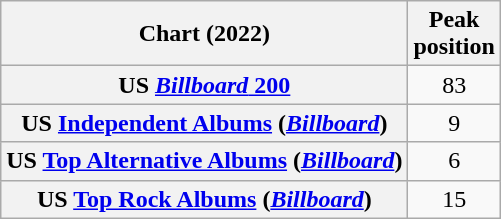<table class="wikitable sortable plainrowheaders" style="text-align:center">
<tr>
<th scope="col">Chart (2022)</th>
<th scope="col">Peak<br>position</th>
</tr>
<tr>
<th scope="row">US <a href='#'><em>Billboard</em> 200</a></th>
<td>83</td>
</tr>
<tr>
<th scope="row">US <a href='#'>Independent Albums</a> (<em><a href='#'>Billboard</a></em>)</th>
<td>9</td>
</tr>
<tr>
<th scope="row">US <a href='#'>Top Alternative Albums</a> (<em><a href='#'>Billboard</a></em>)</th>
<td>6</td>
</tr>
<tr>
<th scope="row">US <a href='#'>Top Rock Albums</a> (<em><a href='#'>Billboard</a></em>)</th>
<td>15</td>
</tr>
</table>
